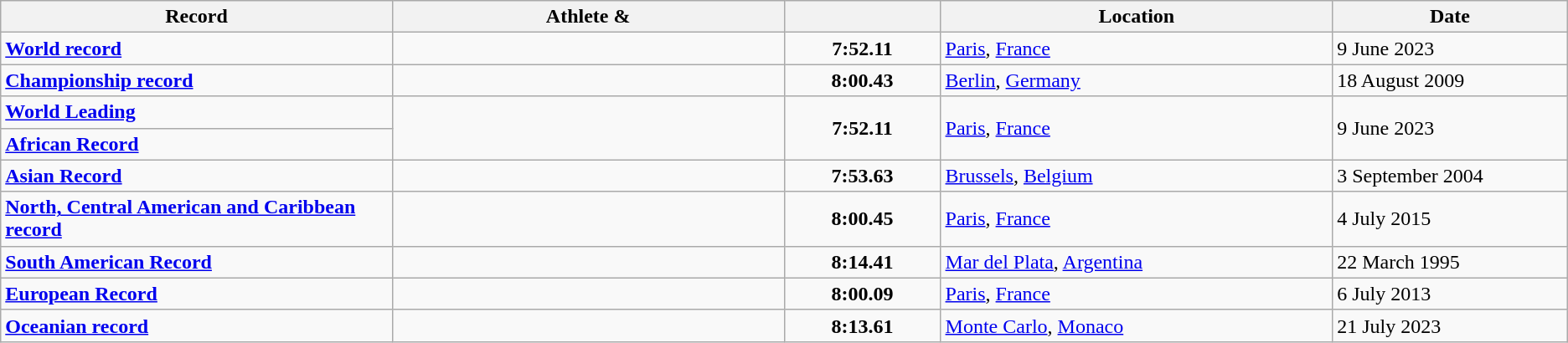<table class="wikitable">
<tr>
<th width=25% align=center>Record</th>
<th width=25% align=center>Athlete & </th>
<th width=10% align=center></th>
<th width=25% align=center>Location</th>
<th width=15% align=center>Date</th>
</tr>
<tr>
<td><strong><a href='#'>World record</a></strong></td>
<td></td>
<td align=center><strong>7:52.11</strong></td>
<td><a href='#'>Paris</a>, <a href='#'>France</a></td>
<td>9 June 2023</td>
</tr>
<tr>
<td><strong><a href='#'>Championship record</a></strong></td>
<td></td>
<td align=center><strong>8:00.43</strong></td>
<td><a href='#'>Berlin</a>, <a href='#'>Germany</a></td>
<td>18 August 2009</td>
</tr>
<tr>
<td><strong><a href='#'>World Leading</a></strong></td>
<td rowspan="2"></td>
<td rowspan="2" align="center"><strong>7:52.11</strong></td>
<td rowspan="2"><a href='#'>Paris</a>, <a href='#'>France</a></td>
<td rowspan="2">9 June 2023</td>
</tr>
<tr>
<td><strong><a href='#'>African Record</a></strong></td>
</tr>
<tr>
<td><strong><a href='#'>Asian Record</a></strong></td>
<td></td>
<td align=center><strong>7:53.63</strong></td>
<td><a href='#'>Brussels</a>, <a href='#'>Belgium</a></td>
<td>3 September 2004</td>
</tr>
<tr>
<td><strong><a href='#'>North, Central American and Caribbean record</a></strong></td>
<td></td>
<td align=center><strong>8:00.45</strong></td>
<td><a href='#'>Paris</a>, <a href='#'>France</a></td>
<td>4 July 2015</td>
</tr>
<tr>
<td><strong><a href='#'>South American Record</a></strong></td>
<td></td>
<td align=center><strong>8:14.41</strong></td>
<td><a href='#'>Mar del Plata</a>, <a href='#'>Argentina</a></td>
<td>22 March 1995</td>
</tr>
<tr>
<td><strong><a href='#'>European Record</a></strong></td>
<td></td>
<td align=center><strong>8:00.09</strong></td>
<td><a href='#'>Paris</a>, <a href='#'>France</a></td>
<td>6 July 2013</td>
</tr>
<tr>
<td><strong><a href='#'>Oceanian record</a></strong></td>
<td></td>
<td align=center><strong>8:13.61</strong></td>
<td><a href='#'>Monte Carlo</a>, <a href='#'>Monaco</a></td>
<td>21 July 2023</td>
</tr>
</table>
